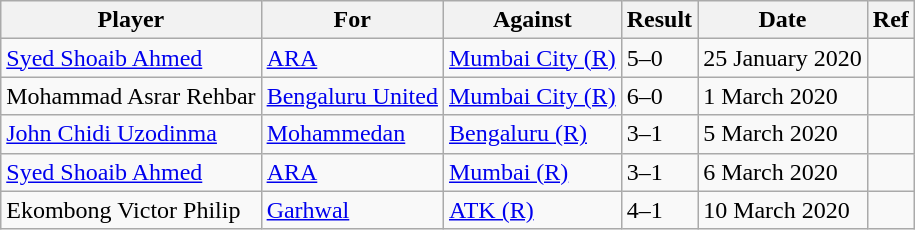<table class="wikitable">
<tr>
<th>Player</th>
<th>For</th>
<th>Against</th>
<th style="text-align:center">Result</th>
<th>Date</th>
<th>Ref</th>
</tr>
<tr>
<td> <a href='#'>Syed Shoaib Ahmed</a></td>
<td><a href='#'>ARA</a></td>
<td><a href='#'>Mumbai City (R)</a></td>
<td>5–0</td>
<td>25 January 2020</td>
<td></td>
</tr>
<tr>
<td> Mohammad Asrar Rehbar</td>
<td><a href='#'>Bengaluru United</a></td>
<td><a href='#'>Mumbai City (R)</a></td>
<td>6–0</td>
<td>1 March 2020</td>
<td></td>
</tr>
<tr>
<td> <a href='#'>John Chidi Uzodinma</a></td>
<td><a href='#'>Mohammedan</a></td>
<td><a href='#'>Bengaluru (R)</a></td>
<td>3–1</td>
<td>5 March 2020</td>
<td></td>
</tr>
<tr>
<td> <a href='#'>Syed Shoaib Ahmed</a></td>
<td><a href='#'>ARA</a></td>
<td><a href='#'>Mumbai (R)</a></td>
<td>3–1</td>
<td>6 March 2020</td>
<td></td>
</tr>
<tr>
<td> Ekombong Victor Philip</td>
<td><a href='#'>Garhwal</a></td>
<td><a href='#'>ATK (R)</a></td>
<td>4–1</td>
<td>10 March 2020</td>
<td></td>
</tr>
</table>
